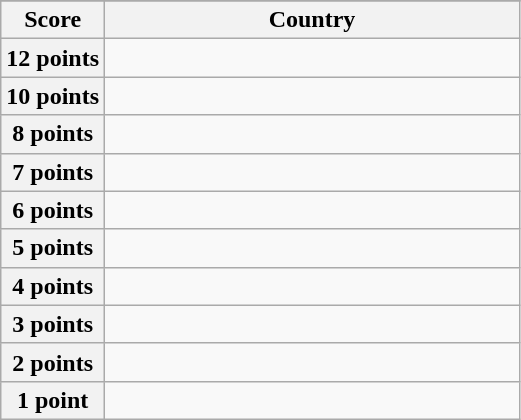<table class="wikitable">
<tr>
</tr>
<tr>
<th scope="col" width="20%">Score</th>
<th scope="col">Country</th>
</tr>
<tr>
<th scope="row">12 points</th>
<td></td>
</tr>
<tr>
<th scope="row">10 points</th>
<td></td>
</tr>
<tr>
<th scope="row">8 points</th>
<td></td>
</tr>
<tr>
<th scope="row">7 points</th>
<td></td>
</tr>
<tr>
<th scope="row">6 points</th>
<td></td>
</tr>
<tr>
<th scope="row">5 points</th>
<td></td>
</tr>
<tr>
<th scope="row">4 points</th>
<td></td>
</tr>
<tr>
<th scope="row">3 points</th>
<td></td>
</tr>
<tr>
<th scope="row">2 points</th>
<td></td>
</tr>
<tr>
<th scope="row">1 point</th>
<td></td>
</tr>
</table>
